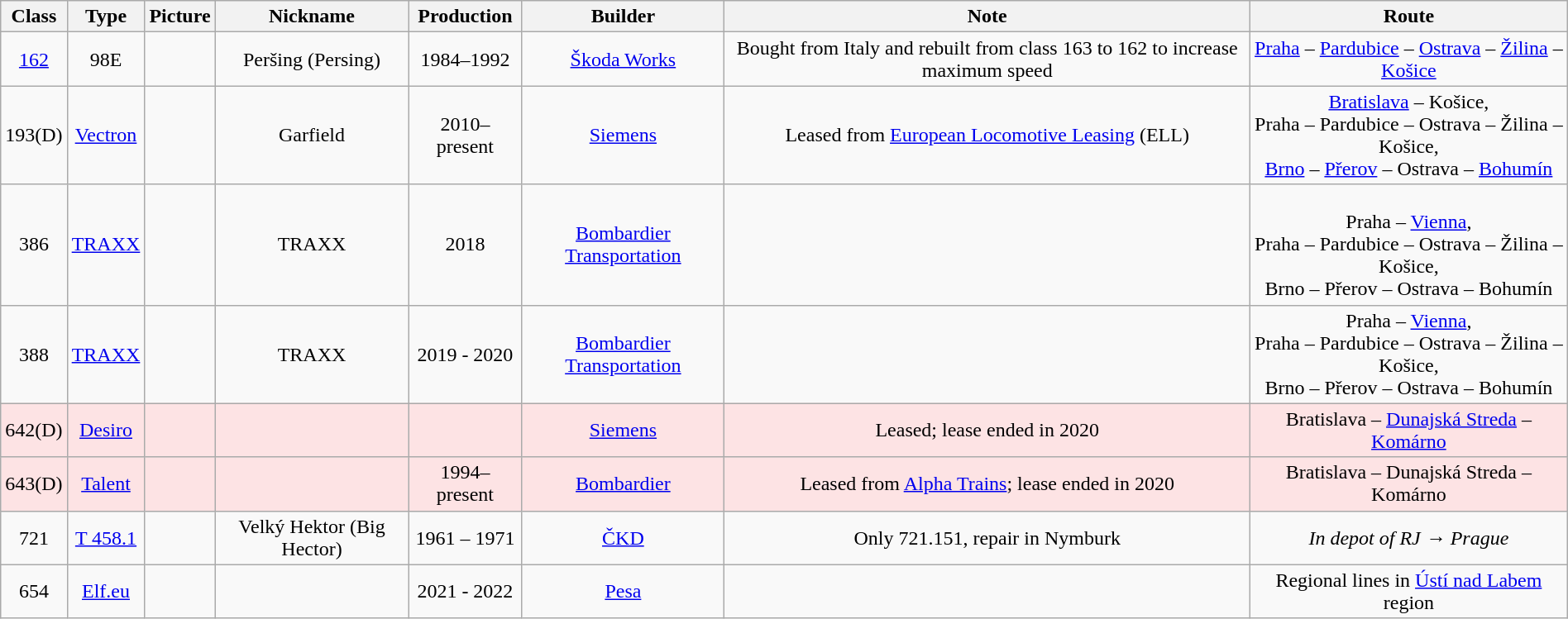<table class="wikitable" style="font-size: 100%; width:100%; text-align: center">
<tr>
<th>Class</th>
<th>Type</th>
<th>Picture</th>
<th>Nickname</th>
<th>Production</th>
<th>Builder</th>
<th>Note</th>
<th>Route</th>
</tr>
<tr>
<td><a href='#'>162</a></td>
<td>98E</td>
<td></td>
<td>Peršing (Persing)</td>
<td>1984–1992</td>
<td><a href='#'>Škoda Works</a></td>
<td>Bought from Italy and rebuilt from class 163 to 162 to increase maximum speed</td>
<td><a href='#'>Praha</a> – <a href='#'>Pardubice</a> – <a href='#'>Ostrava</a> – <a href='#'>Žilina</a> – <a href='#'>Košice</a></td>
</tr>
<tr>
<td>193(D)</td>
<td><a href='#'>Vectron</a></td>
<td></td>
<td>Garfield</td>
<td>2010–present</td>
<td><a href='#'>Siemens</a></td>
<td>Leased from <a href='#'>European Locomotive Leasing</a> (ELL)</td>
<td><a href='#'>Bratislava</a> – Košice,<br> Praha – Pardubice – Ostrava – Žilina – Košice,<br> <a href='#'>Brno</a> – <a href='#'>Přerov</a> – Ostrava – <a href='#'>Bohumín</a></td>
</tr>
<tr>
<td>386</td>
<td><a href='#'>TRAXX</a></td>
<td></td>
<td>TRAXX</td>
<td>2018</td>
<td><a href='#'>Bombardier Transportation</a></td>
<td></td>
<td><br>Praha – <a href='#'>Vienna</a>,<br> Praha – Pardubice – Ostrava – Žilina – Košice,<br> Brno – Přerov – Ostrava – Bohumín</td>
</tr>
<tr>
<td>388</td>
<td><a href='#'>TRAXX</a></td>
<td></td>
<td>TRAXX</td>
<td>2019 - 2020</td>
<td><a href='#'>Bombardier Transportation</a></td>
<td></td>
<td>Praha – <a href='#'>Vienna</a>,<br> Praha – Pardubice – Ostrava – Žilina – Košice,<br> Brno – Přerov – Ostrava – Bohumín</td>
</tr>
<tr style="background-color: #FDE3E4;">
<td>642(D)</td>
<td><a href='#'>Desiro</a></td>
<td></td>
<td></td>
<td></td>
<td><a href='#'>Siemens</a></td>
<td>Leased; lease ended in 2020</td>
<td>Bratislava – <a href='#'>Dunajská Streda</a> – <a href='#'>Komárno</a></td>
</tr>
<tr style="background-color: #FDE3E4;">
<td>643(D)</td>
<td><a href='#'>Talent</a></td>
<td></td>
<td></td>
<td>1994–present</td>
<td><a href='#'>Bombardier</a></td>
<td>Leased from <a href='#'>Alpha Trains</a>; lease ended in 2020</td>
<td>Bratislava – Dunajská Streda – Komárno</td>
</tr>
<tr>
<td>721</td>
<td><a href='#'>T 458.1</a></td>
<td></td>
<td>Velký Hektor (Big Hector)</td>
<td>1961 – 1971</td>
<td><a href='#'>ČKD</a></td>
<td>Only 721.151, repair in Nymburk</td>
<td><em>In depot of RJ → Prague</em></td>
</tr>
<tr>
<td>654</td>
<td><a href='#'>Elf.eu</a></td>
<td></td>
<td></td>
<td>2021 - 2022</td>
<td><a href='#'>Pesa</a></td>
<td></td>
<td>Regional lines in <a href='#'>Ústí nad Labem</a> region</td>
</tr>
</table>
